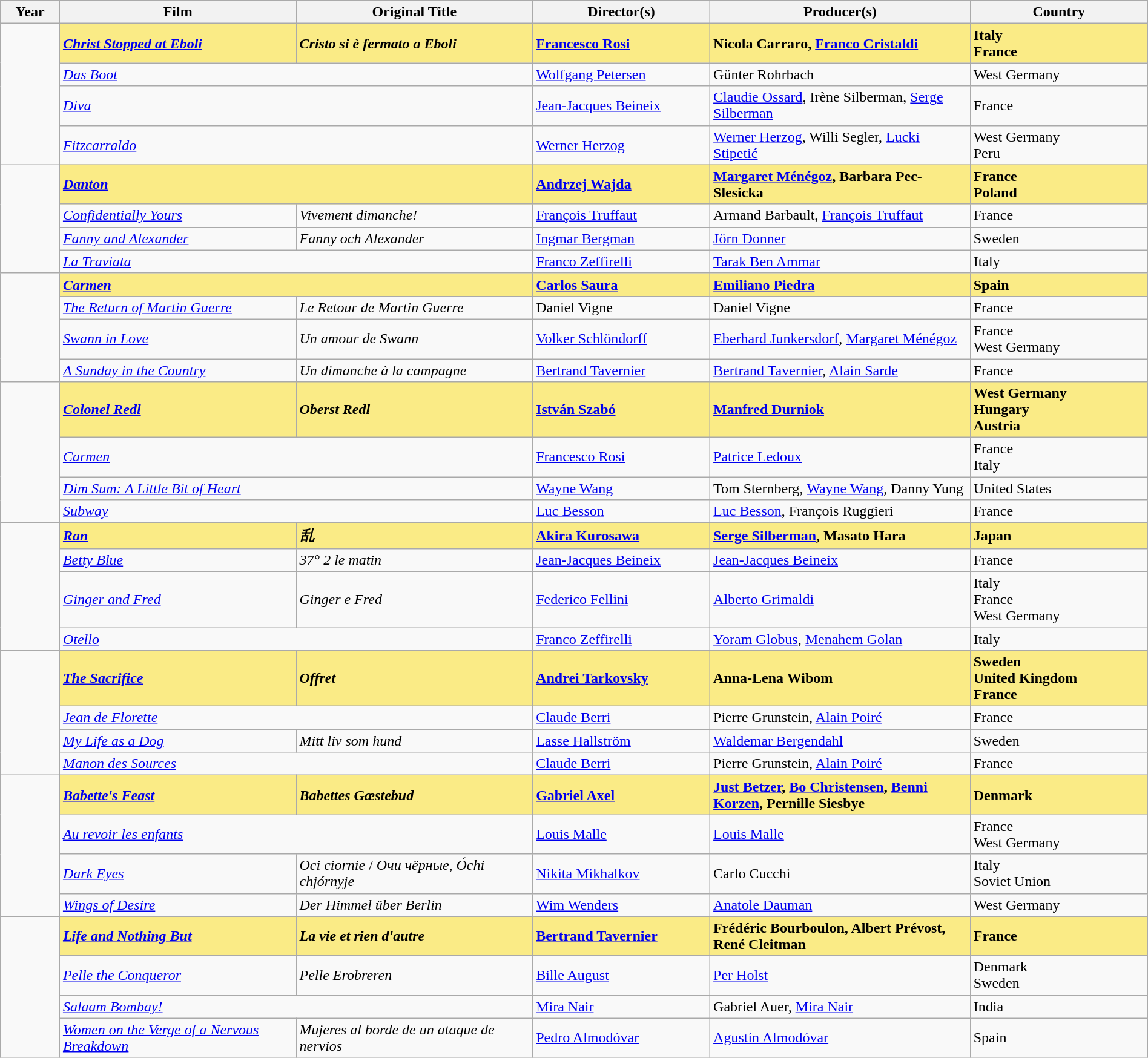<table class="wikitable" style="width:100%;" cellpadding="5">
<tr>
<th style="width:5%;">Year</th>
<th style="width:20%;">Film</th>
<th style="width:20%;">Original Title</th>
<th style="width:15%;">Director(s)</th>
<th style="width:22%;">Producer(s)</th>
<th style="width:15%;">Country</th>
</tr>
<tr>
<td rowspan="4"></td>
<td style="background:#FAEB86"><strong><em><a href='#'>Christ Stopped at Eboli</a></em></strong></td>
<td style="background:#FAEB86"><strong><em>Cristo si è fermato a Eboli</em></strong></td>
<td style="background:#FAEB86"><strong><a href='#'>Francesco Rosi</a></strong></td>
<td style="background:#FAEB86"><strong>Nicola Carraro, <a href='#'>Franco Cristaldi</a></strong></td>
<td style="background:#FAEB86"><strong>Italy<br>France</strong></td>
</tr>
<tr>
<td colspan="2"><em><a href='#'>Das Boot</a></em></td>
<td><a href='#'>Wolfgang Petersen</a></td>
<td>Günter Rohrbach</td>
<td>West Germany</td>
</tr>
<tr>
<td colspan="2"><em><a href='#'>Diva</a></em></td>
<td><a href='#'>Jean-Jacques Beineix</a></td>
<td><a href='#'>Claudie Ossard</a>, Irène Silberman, <a href='#'>Serge Silberman</a></td>
<td>France</td>
</tr>
<tr>
<td colspan="2"><em><a href='#'>Fitzcarraldo</a></em></td>
<td><a href='#'>Werner Herzog</a></td>
<td><a href='#'>Werner Herzog</a>, Willi Segler, <a href='#'>Lucki Stipetić</a></td>
<td>West Germany<br>Peru</td>
</tr>
<tr>
<td rowspan="4"></td>
<td colspan="2" style="background:#FAEB86"><strong><em><a href='#'>Danton</a></em></strong></td>
<td style="background:#FAEB86"><strong><a href='#'>Andrzej Wajda</a></strong></td>
<td style="background:#FAEB86"><strong><a href='#'>Margaret Ménégoz</a>, Barbara Pec-Slesicka</strong></td>
<td style="background:#FAEB86"><strong>France<br> Poland</strong></td>
</tr>
<tr>
<td><em><a href='#'>Confidentially Yours</a></em></td>
<td><em>Vivement dimanche!</em></td>
<td><a href='#'>François Truffaut</a></td>
<td>Armand Barbault, <a href='#'>François Truffaut</a></td>
<td>France</td>
</tr>
<tr>
<td><em><a href='#'>Fanny and Alexander</a></em></td>
<td><em>Fanny och Alexander</em></td>
<td><a href='#'>Ingmar Bergman</a></td>
<td><a href='#'>Jörn Donner</a></td>
<td>Sweden</td>
</tr>
<tr>
<td colspan="2"><em><a href='#'>La Traviata</a></em></td>
<td><a href='#'>Franco Zeffirelli</a></td>
<td><a href='#'>Tarak Ben Ammar</a></td>
<td>Italy</td>
</tr>
<tr>
<td rowspan="4"></td>
<td colspan="2" style="background:#FAEB86"><strong><em><a href='#'>Carmen</a></em></strong></td>
<td style="background:#FAEB86"><strong><a href='#'>Carlos Saura</a></strong></td>
<td style="background:#FAEB86"><strong><a href='#'>Emiliano Piedra</a></strong></td>
<td style="background:#FAEB86"><strong>Spain</strong></td>
</tr>
<tr>
<td><em><a href='#'>The Return of Martin Guerre</a></em></td>
<td><em>Le Retour de Martin Guerre</em></td>
<td>Daniel Vigne</td>
<td>Daniel Vigne</td>
<td>France</td>
</tr>
<tr>
<td><em><a href='#'>Swann in Love</a></em></td>
<td><em>Un amour de Swann</em></td>
<td><a href='#'>Volker Schlöndorff</a></td>
<td><a href='#'>Eberhard Junkersdorf</a>, <a href='#'>Margaret Ménégoz</a></td>
<td>France<br>West Germany</td>
</tr>
<tr>
<td><em><a href='#'>A Sunday in the Country</a></em></td>
<td><em>Un dimanche à la campagne</em></td>
<td><a href='#'>Bertrand Tavernier</a></td>
<td><a href='#'>Bertrand Tavernier</a>, <a href='#'>Alain Sarde</a></td>
<td>France</td>
</tr>
<tr>
<td rowspan="4"></td>
<td style="background:#FAEB86"><strong><em><a href='#'>Colonel Redl</a></em></strong></td>
<td style="background:#FAEB86"><strong><em>Oberst Redl</em></strong></td>
<td style="background:#FAEB86"><strong><a href='#'>István Szabó</a></strong></td>
<td style="background:#FAEB86"><strong><a href='#'>Manfred Durniok</a></strong></td>
<td style="background:#FAEB86"><strong>West Germany<br>Hungary<br>Austria</strong></td>
</tr>
<tr>
<td colspan="2"><em><a href='#'>Carmen</a></em></td>
<td><a href='#'>Francesco Rosi</a></td>
<td><a href='#'>Patrice Ledoux</a></td>
<td>France<br>Italy</td>
</tr>
<tr>
<td colspan="2"><em><a href='#'>Dim Sum: A Little Bit of Heart</a></em></td>
<td><a href='#'>Wayne Wang</a></td>
<td>Tom Sternberg, <a href='#'>Wayne Wang</a>, Danny Yung</td>
<td>United States</td>
</tr>
<tr>
<td colspan="2"><em><a href='#'>Subway</a></em></td>
<td><a href='#'>Luc Besson</a></td>
<td><a href='#'>Luc Besson</a>, François Ruggieri</td>
<td>France</td>
</tr>
<tr>
<td rowspan="4"></td>
<td style="background:#FAEB86"><strong><em><a href='#'>Ran</a></em></strong></td>
<td style="background:#FAEB86"><strong><em>乱</em></strong></td>
<td style="background:#FAEB86"><strong><a href='#'>Akira Kurosawa</a></strong></td>
<td style="background:#FAEB86"><strong><a href='#'>Serge Silberman</a>, Masato Hara</strong></td>
<td style="background:#FAEB86"><strong>Japan</strong></td>
</tr>
<tr>
<td><em><a href='#'>Betty Blue</a></em></td>
<td><em>37° 2 le matin</em></td>
<td><a href='#'>Jean-Jacques Beineix</a></td>
<td><a href='#'>Jean-Jacques Beineix</a></td>
<td>France</td>
</tr>
<tr>
<td><em><a href='#'>Ginger and Fred</a></em></td>
<td><em>Ginger e Fred</em></td>
<td><a href='#'>Federico Fellini</a></td>
<td><a href='#'>Alberto Grimaldi</a></td>
<td>Italy<br>France<br>West Germany</td>
</tr>
<tr>
<td colspan="2"><em><a href='#'>Otello</a></em></td>
<td><a href='#'>Franco Zeffirelli</a></td>
<td><a href='#'>Yoram Globus</a>, <a href='#'>Menahem Golan</a></td>
<td>Italy</td>
</tr>
<tr>
<td rowspan="4"></td>
<td style="background:#FAEB86"><strong><em><a href='#'>The Sacrifice</a></em></strong></td>
<td style="background:#FAEB86"><strong><em>Offret</em></strong></td>
<td style="background:#FAEB86"><strong><a href='#'>Andrei Tarkovsky</a></strong></td>
<td style="background:#FAEB86"><strong>Anna-Lena Wibom</strong></td>
<td style="background:#FAEB86"><strong>Sweden<br>United Kingdom<br>France</strong></td>
</tr>
<tr>
<td colspan="2"><em><a href='#'>Jean de Florette</a></em></td>
<td><a href='#'>Claude Berri</a></td>
<td>Pierre Grunstein, <a href='#'>Alain Poiré</a></td>
<td>France</td>
</tr>
<tr>
<td><em><a href='#'>My Life as a Dog</a></em></td>
<td><em>Mitt liv som hund</em></td>
<td><a href='#'>Lasse Hallström</a></td>
<td><a href='#'>Waldemar Bergendahl</a></td>
<td>Sweden</td>
</tr>
<tr>
<td colspan="2"><em><a href='#'>Manon des Sources</a></em></td>
<td><a href='#'>Claude Berri</a></td>
<td>Pierre Grunstein, <a href='#'>Alain Poiré</a></td>
<td>France</td>
</tr>
<tr>
<td rowspan="4"></td>
<td style="background:#FAEB86"><strong><em><a href='#'>Babette's Feast</a></em></strong></td>
<td style="background:#FAEB86"><strong><em>Babettes Gæstebud</em></strong></td>
<td style="background:#FAEB86"><strong><a href='#'>Gabriel Axel</a></strong></td>
<td style="background:#FAEB86"><strong><a href='#'>Just Betzer</a>, <a href='#'>Bo Christensen</a>, <a href='#'>Benni Korzen</a>, Pernille Siesbye</strong></td>
<td style="background:#FAEB86"><strong>Denmark</strong></td>
</tr>
<tr>
<td colspan="2"><em><a href='#'>Au revoir les enfants</a></em></td>
<td><a href='#'>Louis Malle</a></td>
<td><a href='#'>Louis Malle</a></td>
<td>France<br>West Germany</td>
</tr>
<tr>
<td><em><a href='#'>Dark Eyes</a></em></td>
<td><em>Oci ciornie</em> / <em>Очи чёрные</em>, <em>Óchi chjórnyje</em></td>
<td><a href='#'>Nikita Mikhalkov</a></td>
<td>Carlo Cucchi</td>
<td>Italy<br>Soviet Union</td>
</tr>
<tr>
<td><em><a href='#'>Wings of Desire</a></em></td>
<td><em>Der Himmel über Berlin</em></td>
<td><a href='#'>Wim Wenders</a></td>
<td><a href='#'>Anatole Dauman</a></td>
<td>West Germany</td>
</tr>
<tr>
<td rowspan="4"></td>
<td style="background:#FAEB86"><strong><em><a href='#'>Life and Nothing But</a></em></strong></td>
<td style="background:#FAEB86"><strong><em>La vie et rien d'autre</em></strong></td>
<td style="background:#FAEB86"><strong><a href='#'>Bertrand Tavernier</a></strong></td>
<td style="background:#FAEB86"><strong>Frédéric Bourboulon, Albert Prévost, René Cleitman</strong></td>
<td style="background:#FAEB86"><strong>France</strong></td>
</tr>
<tr>
<td><em><a href='#'>Pelle the Conqueror</a></em></td>
<td><em>Pelle Erobreren</em></td>
<td><a href='#'>Bille August</a></td>
<td><a href='#'>Per Holst</a></td>
<td>Denmark<br>Sweden</td>
</tr>
<tr>
<td colspan="2"><em><a href='#'>Salaam Bombay!</a></em></td>
<td><a href='#'>Mira Nair</a></td>
<td>Gabriel Auer, <a href='#'>Mira Nair</a></td>
<td>India</td>
</tr>
<tr>
<td><em><a href='#'>Women on the Verge of a Nervous Breakdown</a></em></td>
<td><em>Mujeres al borde de un ataque de nervios</em></td>
<td><a href='#'>Pedro Almodóvar</a></td>
<td><a href='#'>Agustín Almodóvar</a></td>
<td>Spain</td>
</tr>
</table>
